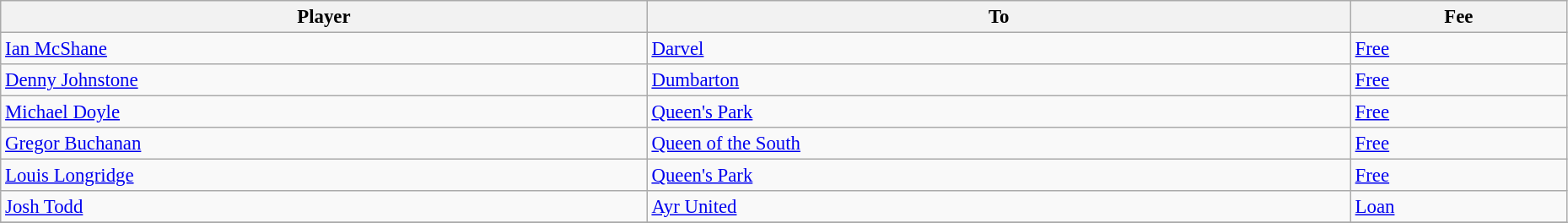<table class="wikitable" style="text-align:center; font-size:95%;width:98%; text-align:left">
<tr>
<th>Player</th>
<th>To</th>
<th>Fee</th>
</tr>
<tr>
<td> <a href='#'>Ian McShane</a></td>
<td> <a href='#'>Darvel</a></td>
<td><a href='#'>Free</a></td>
</tr>
<tr>
<td> <a href='#'>Denny Johnstone</a></td>
<td> <a href='#'>Dumbarton</a></td>
<td><a href='#'>Free</a></td>
</tr>
<tr>
<td> <a href='#'>Michael Doyle</a></td>
<td> <a href='#'>Queen's Park</a></td>
<td><a href='#'>Free</a></td>
</tr>
<tr>
<td> <a href='#'>Gregor Buchanan</a></td>
<td> <a href='#'>Queen of the South</a></td>
<td><a href='#'>Free</a></td>
</tr>
<tr>
<td> <a href='#'>Louis Longridge</a></td>
<td> <a href='#'>Queen's Park</a></td>
<td><a href='#'>Free</a></td>
</tr>
<tr>
<td> <a href='#'>Josh Todd</a></td>
<td> <a href='#'>Ayr United</a></td>
<td><a href='#'>Loan</a></td>
</tr>
<tr>
</tr>
</table>
